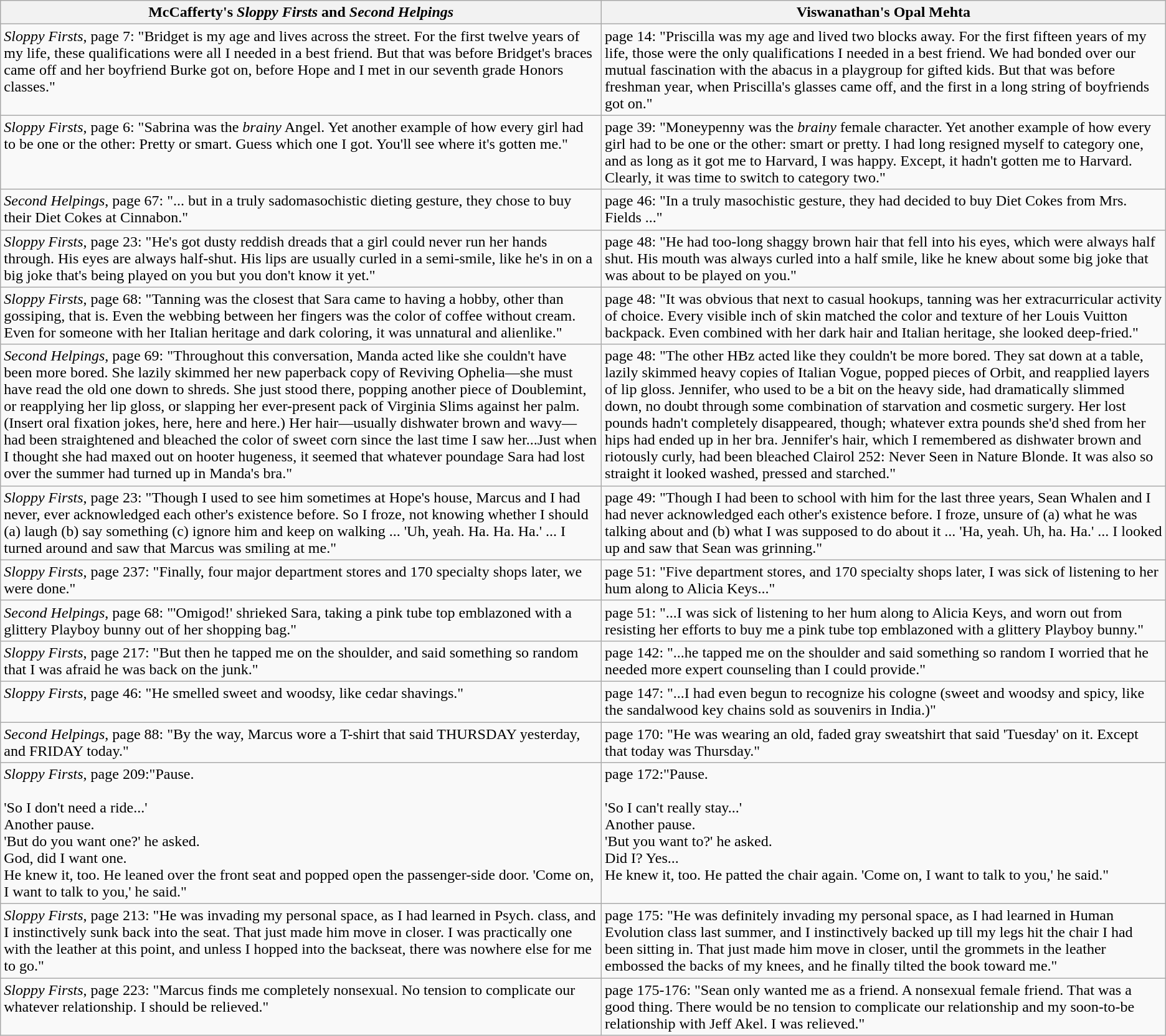<table class="wikitable">
<tr>
<th><strong>McCafferty's <em>Sloppy Firsts</em> and <em>Second Helpings<strong><em></th>
<th></strong>Viswanathan's </em>Opal Mehta</em></strong></th>
</tr>
<tr>
<td valign=top><em>Sloppy Firsts</em>, page 7: "Bridget is my age and lives across the street. For the first twelve years of my life, these qualifications were all I needed in a best friend. But that was before Bridget's braces came off and her boyfriend Burke got on, before Hope and I met in our seventh grade Honors classes."</td>
<td valign=top>page 14: "Priscilla was my age and lived two blocks away. For the first fifteen years of my life, those were the only qualifications I needed in a best friend. We had bonded over our mutual fascination with the abacus in a playgroup for gifted kids. But that was before freshman year, when Priscilla's glasses came off, and the first in a long string of boyfriends got on."</td>
</tr>
<tr>
<td valign=top><em>Sloppy Firsts</em>, page 6: "Sabrina was the <em>brainy</em> Angel. Yet another example of how every girl had to be one or the other: Pretty or smart. Guess which one I got. You'll see where it's gotten me."</td>
<td valign=top>page 39: "Moneypenny was the <em>brainy</em> female character. Yet another example of how every girl had to be one or the other: smart or pretty. I had long resigned myself to category one, and as long as it got me to Harvard, I was happy. Except, it hadn't gotten me to Harvard. Clearly, it was time to switch to category two."</td>
</tr>
<tr>
<td valign=top><em>Second Helpings</em>, page 67: "... but in a truly sadomasochistic dieting gesture, they chose to buy their Diet Cokes at Cinnabon."</td>
<td valign=top>page 46: "In a truly masochistic gesture, they had decided to buy Diet Cokes from Mrs. Fields ..."</td>
</tr>
<tr>
<td valign=top><em>Sloppy Firsts</em>, page 23: "He's got dusty reddish dreads that a girl could never run her hands through. His eyes are always half-shut. His lips are usually curled in a semi-smile, like he's in on a big joke that's being played on you but you don't know it yet."</td>
<td valign=top>page 48: "He had too-long shaggy brown hair that fell into his eyes, which were always half shut. His mouth was always curled into a half smile, like he knew about some big joke that was about to be played on you."</td>
</tr>
<tr>
<td valign=top><em>Sloppy Firsts</em>, page 68: "Tanning was the closest that Sara came to having a hobby, other than gossiping, that is. Even the webbing between her fingers was the color of coffee without cream. Even for someone with her Italian heritage and dark coloring, it was unnatural and alienlike."</td>
<td valign=top>page 48: "It was obvious that next to casual hookups, tanning was her extracurricular activity of choice. Every visible inch of skin matched the color and texture of her Louis Vuitton backpack. Even combined with her dark hair and Italian heritage, she looked deep-fried."</td>
</tr>
<tr>
<td valign=top><em>Second Helpings</em>, page 69: "Throughout this conversation, Manda acted like she couldn't have been more bored. She lazily skimmed her new paperback copy of Reviving Ophelia—she must have read the old one down to shreds. She just stood there, popping another piece of Doublemint, or reapplying her lip gloss, or slapping her ever-present pack of Virginia Slims against her palm. (Insert oral fixation jokes, here, here and here.) Her hair—usually dishwater brown and wavy—had been straightened and bleached the color of sweet corn since the last time I saw her...Just when I thought she had maxed out on hooter hugeness, it seemed that whatever poundage Sara had lost over the summer had turned up in Manda's bra."</td>
<td valign=top>page 48: "The other HBz acted like they couldn't be more bored. They sat down at a table, lazily skimmed heavy copies of Italian Vogue, popped pieces of Orbit, and reapplied layers of lip gloss. Jennifer, who used to be a bit on the heavy side, had dramatically slimmed down, no doubt through some combination of starvation and cosmetic surgery. Her lost pounds hadn't completely disappeared, though; whatever extra pounds she'd shed from her hips had ended up in her bra. Jennifer's hair, which I remembered as dishwater brown and riotously curly, had been bleached Clairol 252: Never Seen in Nature Blonde. It was also so straight it looked washed, pressed and starched."</td>
</tr>
<tr>
<td valign=top><em>Sloppy Firsts</em>, page 23: "Though I used to see him sometimes at Hope's house, Marcus and I had never, ever acknowledged each other's existence before. So I froze, not knowing whether I should (a) laugh (b) say something (c) ignore him and keep on walking ... 'Uh, yeah. Ha. Ha. Ha.' ... I turned around and saw that Marcus was smiling at me."</td>
<td valign=top>page 49: "Though I had been to school with him for the last three years, Sean Whalen and I had never acknowledged each other's existence before. I froze, unsure of (a) what he was talking about and (b) what I was supposed to do about it ... 'Ha, yeah. Uh, ha. Ha.' ... I looked up and saw that Sean was grinning."</td>
</tr>
<tr>
<td valign=top><em>Sloppy Firsts</em>, page 237: "Finally, four major department stores and 170 specialty shops later, we were done."</td>
<td valign=top>page 51: "Five department stores, and 170 specialty shops later, I was sick of listening to her hum along to Alicia Keys..."</td>
</tr>
<tr>
<td valign=top><em>Second Helpings</em>, page 68: "'Omigod!' shrieked Sara, taking a pink tube top emblazoned with a glittery Playboy bunny out of her shopping bag."</td>
<td valign=top>page 51: "...I was sick of listening to her hum along to Alicia Keys, and worn out from resisting her efforts to buy me a pink tube top emblazoned with a glittery Playboy bunny."</td>
</tr>
<tr>
<td valign=top><em>Sloppy Firsts</em>, page 217: "But then he tapped me on the shoulder, and said something so random that I was afraid he was back on the junk."</td>
<td valign=top>page 142: "...he tapped me on the shoulder and said something so random I worried that he needed more expert counseling than I could provide."</td>
</tr>
<tr>
<td valign=top><em>Sloppy Firsts</em>, page 46: "He smelled sweet and woodsy, like cedar shavings."</td>
<td valign=top>page 147: "...I had even begun to recognize his cologne (sweet and woodsy and spicy, like the sandalwood key chains sold as souvenirs in India.)"</td>
</tr>
<tr>
<td valign=top><em>Second Helpings</em>, page 88: "By the way, Marcus wore a T-shirt that said THURSDAY yesterday, and FRIDAY today."</td>
<td valign=top>page 170: "He was wearing an old, faded gray sweatshirt that said 'Tuesday' on it. Except that today was Thursday."</td>
</tr>
<tr>
<td valign=top><em>Sloppy Firsts</em>, page 209:"Pause.<br><br>'So I don't need a ride...'<br>
Another pause.<br>
'But do you want one?' he asked.<br>
God, did I want one.<br>
He knew it, too. He leaned over the front seat and popped open the passenger-side door. 'Come on, I want to talk to you,' he said."</td>
<td valign=top>page 172:"Pause.<br><br>'So I can't really stay...'<br>
Another pause.<br>
'But you want to?' he asked.<br>
Did I? Yes...<br>
He knew it, too. He patted the chair again. 'Come on, I want to talk to you,' he said."</td>
</tr>
<tr>
<td valign=top><em>Sloppy Firsts</em>, page 213: "He was invading my personal space, as I had learned in Psych. class, and I instinctively sunk back into the seat. That just made him move in closer. I was practically one with the leather at this point, and unless I hopped into the backseat, there was nowhere else for me to go."</td>
<td valign=top>page 175: "He was definitely invading my personal space, as I had learned in Human Evolution class last summer, and I instinctively backed up till my legs hit the chair I had been sitting in. That just made him move in closer, until the grommets in the leather embossed the backs of my knees, and he finally tilted the book toward me."</td>
</tr>
<tr>
<td valign=top><em>Sloppy Firsts</em>, page 223: "Marcus finds me completely nonsexual. No tension to complicate our whatever relationship. I should be relieved."</td>
<td valign=top>page 175-176: "Sean only wanted me as a friend. A nonsexual female friend. That was a good thing. There would be no tension to complicate our relationship and my soon-to-be relationship with Jeff Akel. I was relieved."</td>
</tr>
</table>
